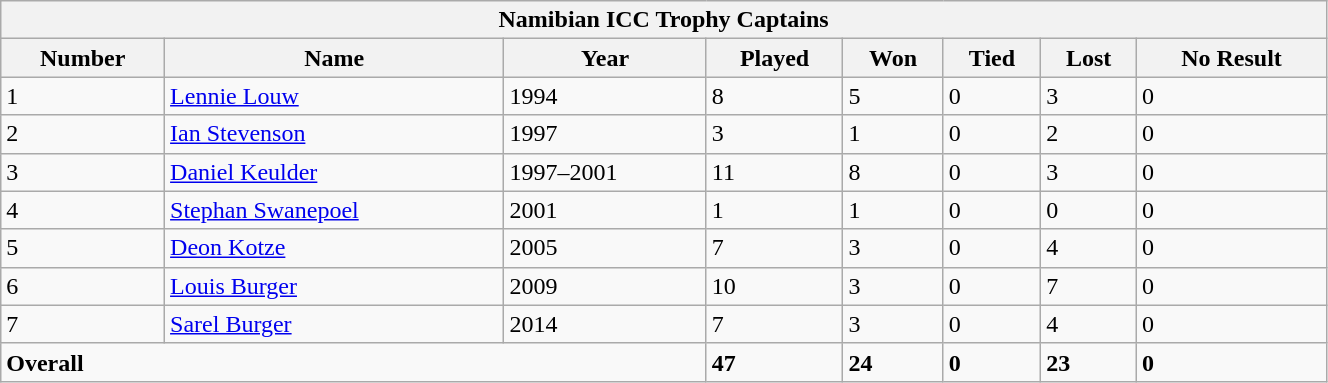<table class="wikitable" width="70%">
<tr>
<th bgcolor="#efefef" colspan=9>Namibian ICC Trophy Captains</th>
</tr>
<tr bgcolor="#efefef">
<th>Number</th>
<th>Name</th>
<th>Year</th>
<th>Played</th>
<th>Won</th>
<th>Tied</th>
<th>Lost</th>
<th>No Result</th>
</tr>
<tr>
<td>1</td>
<td><a href='#'>Lennie Louw</a></td>
<td>1994</td>
<td>8</td>
<td>5</td>
<td>0</td>
<td>3</td>
<td>0</td>
</tr>
<tr>
<td>2</td>
<td><a href='#'>Ian Stevenson</a></td>
<td>1997</td>
<td>3</td>
<td>1</td>
<td>0</td>
<td>2</td>
<td>0</td>
</tr>
<tr>
<td>3</td>
<td><a href='#'>Daniel Keulder</a></td>
<td>1997–2001</td>
<td>11</td>
<td>8</td>
<td>0</td>
<td>3</td>
<td>0</td>
</tr>
<tr>
<td>4</td>
<td><a href='#'>Stephan Swanepoel</a></td>
<td>2001</td>
<td>1</td>
<td>1</td>
<td>0</td>
<td>0</td>
<td>0</td>
</tr>
<tr>
<td>5</td>
<td><a href='#'>Deon Kotze</a></td>
<td>2005</td>
<td>7</td>
<td>3</td>
<td>0</td>
<td>4</td>
<td>0</td>
</tr>
<tr>
<td>6</td>
<td><a href='#'>Louis Burger</a></td>
<td>2009</td>
<td>10</td>
<td>3</td>
<td>0</td>
<td>7</td>
<td>0</td>
</tr>
<tr>
<td>7</td>
<td><a href='#'>Sarel Burger</a></td>
<td>2014</td>
<td>7</td>
<td>3</td>
<td>0</td>
<td>4</td>
<td>0</td>
</tr>
<tr>
<td colspan="3"><strong>Overall</strong></td>
<td><strong>47</strong></td>
<td><strong>24</strong></td>
<td><strong>0</strong></td>
<td><strong>23</strong></td>
<td><strong>0</strong></td>
</tr>
</table>
